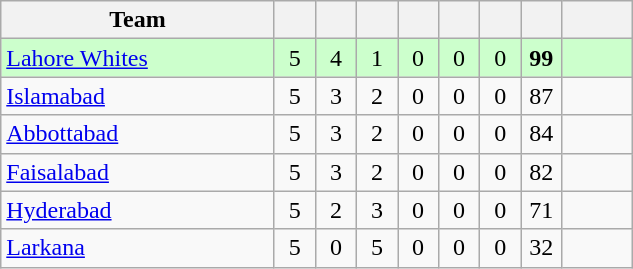<table class="wikitable" style="text-align:center;">
<tr>
<th width=175>Team</th>
<th width="20"></th>
<th width="20"></th>
<th width="20"></th>
<th width="20"></th>
<th width="20"></th>
<th width="20"></th>
<th width="20"></th>
<th width="40"></th>
</tr>
<tr style="background:#cfc;">
<td style="text-align:left;"><a href='#'>Lahore Whites</a></td>
<td>5</td>
<td>4</td>
<td>1</td>
<td>0</td>
<td>0</td>
<td>0</td>
<td><strong>99</strong></td>
<td></td>
</tr>
<tr>
<td style="text-align:left;"><a href='#'>Islamabad</a></td>
<td>5</td>
<td>3</td>
<td>2</td>
<td>0</td>
<td>0</td>
<td>0</td>
<td>87</td>
<td></td>
</tr>
<tr>
<td style="text-align:left;"><a href='#'>Abbottabad</a></td>
<td>5</td>
<td>3</td>
<td>2</td>
<td>0</td>
<td>0</td>
<td>0</td>
<td>84</td>
<td></td>
</tr>
<tr>
<td style="text-align:left;"><a href='#'>Faisalabad</a></td>
<td>5</td>
<td>3</td>
<td>2</td>
<td>0</td>
<td>0</td>
<td>0</td>
<td>82</td>
<td></td>
</tr>
<tr>
<td style="text-align:left;"><a href='#'>Hyderabad</a></td>
<td>5</td>
<td>2</td>
<td>3</td>
<td>0</td>
<td>0</td>
<td>0</td>
<td>71</td>
<td></td>
</tr>
<tr>
<td style="text-align:left;"><a href='#'>Larkana</a></td>
<td>5</td>
<td>0</td>
<td>5</td>
<td>0</td>
<td>0</td>
<td>0</td>
<td>32</td>
<td></td>
</tr>
</table>
